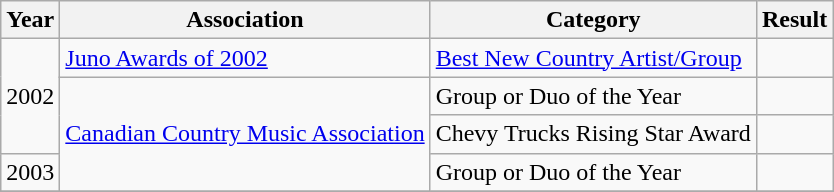<table class="wikitable">
<tr>
<th>Year</th>
<th>Association</th>
<th>Category</th>
<th>Result</th>
</tr>
<tr>
<td rowspan="3">2002</td>
<td><a href='#'>Juno Awards of 2002</a></td>
<td><a href='#'>Best New Country Artist/Group</a></td>
<td></td>
</tr>
<tr>
<td rowspan="3"><a href='#'>Canadian Country Music Association</a></td>
<td>Group or Duo of the Year</td>
<td></td>
</tr>
<tr>
<td>Chevy Trucks Rising Star Award</td>
<td></td>
</tr>
<tr>
<td>2003</td>
<td>Group or Duo of the Year</td>
<td></td>
</tr>
<tr>
</tr>
</table>
